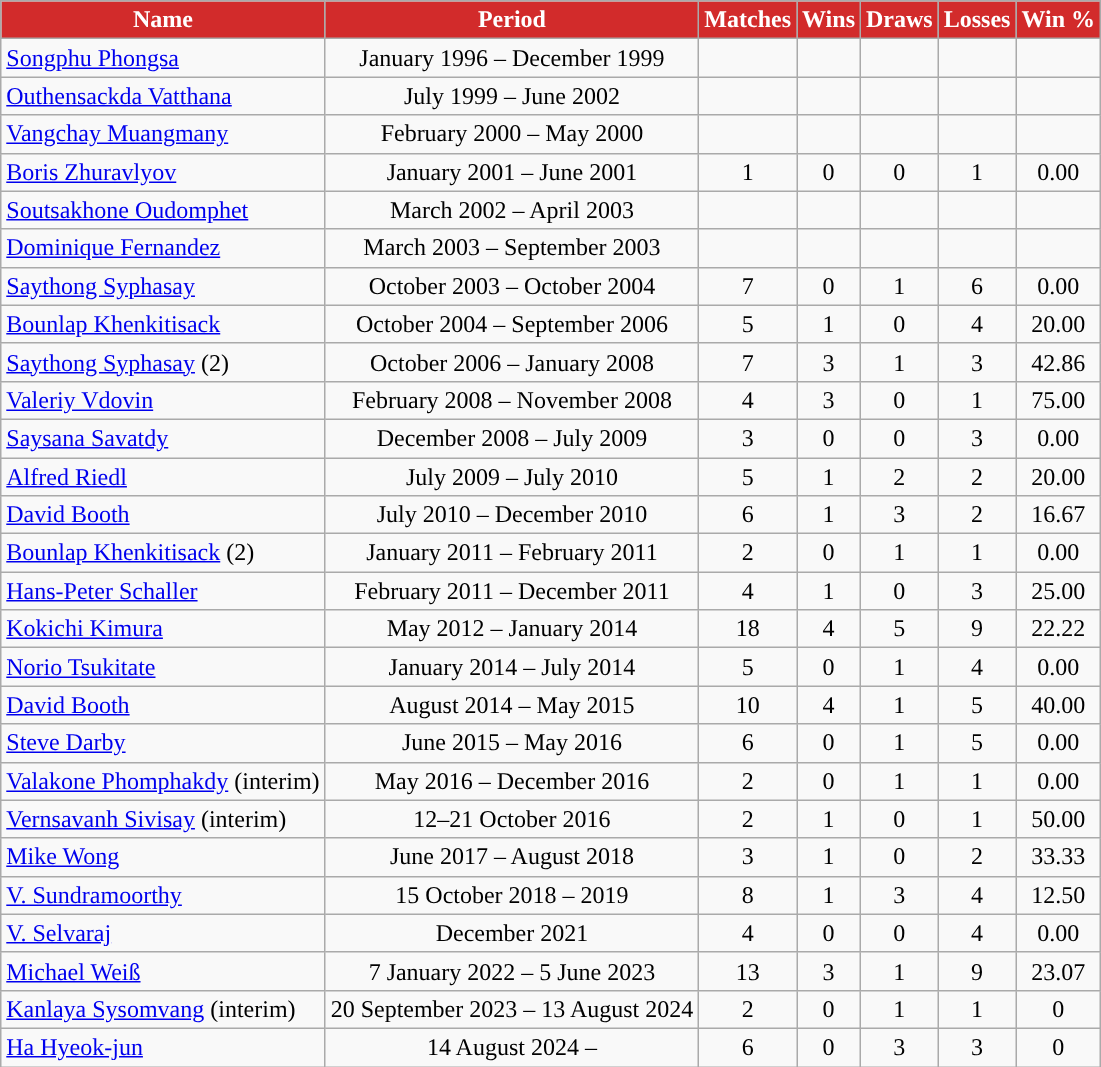<table class="wikitable" style="text-align:center">
<tr>
<th style="background: #D22B2B; color: #FFFFFF;">Name</th>
<th style="background: #D22B2B; color: #FFFFFF;">Period</th>
<th style="background: #D22B2B; color: #FFFFFF;">Matches</th>
<th style="background: #D22B2B; color: #FFFFFF;">Wins</th>
<th style="background: #D22B2B; color: #FFFFFF;">Draws</th>
<th style="background: #D22B2B; color: #FFFFFF;">Losses</th>
<th style="background: #D22B2B; color: #FFFFFF;">Win %</th>
</tr>
<tr>
<td style="text-align:left"> <a href='#'>Songphu Phongsa</a></td>
<td>January 1996 – December 1999</td>
<td></td>
<td></td>
<td></td>
<td></td>
<td></td>
</tr>
<tr>
<td style="text-align:left"> <a href='#'>Outhensackda Vatthana</a></td>
<td>July 1999 – June 2002</td>
<td></td>
<td></td>
<td></td>
<td></td>
<td></td>
</tr>
<tr>
<td style="text-align:left"> <a href='#'>Vangchay Muangmany</a></td>
<td>February 2000 – May 2000</td>
<td></td>
<td></td>
<td></td>
<td></td>
<td></td>
</tr>
<tr>
<td style="text-align:left"> <a href='#'>Boris Zhuravlyov</a></td>
<td>January 2001 – June 2001</td>
<td>1</td>
<td>0</td>
<td>0</td>
<td>1</td>
<td>0.00</td>
</tr>
<tr>
<td style="text-align:left"> <a href='#'>Soutsakhone Oudomphet</a></td>
<td>March 2002 – April 2003</td>
<td></td>
<td></td>
<td></td>
<td></td>
<td></td>
</tr>
<tr>
<td style="text-align:left"> <a href='#'>Dominique Fernandez</a></td>
<td>March 2003 – September 2003</td>
<td></td>
<td></td>
<td></td>
<td></td>
<td></td>
</tr>
<tr>
<td style="text-align:left"> <a href='#'>Saythong Syphasay</a></td>
<td>October 2003 – October 2004</td>
<td>7</td>
<td>0</td>
<td>1</td>
<td>6</td>
<td>0.00</td>
</tr>
<tr>
<td style="text-align:left"> <a href='#'>Bounlap Khenkitisack</a></td>
<td>October 2004 – September 2006</td>
<td>5</td>
<td>1</td>
<td>0</td>
<td>4</td>
<td>20.00</td>
</tr>
<tr>
<td style="text-align:left"> <a href='#'>Saythong Syphasay</a> (2)</td>
<td>October 2006 – January 2008</td>
<td>7</td>
<td>3</td>
<td>1</td>
<td>3</td>
<td>42.86</td>
</tr>
<tr>
<td style="text-align:left"> <a href='#'>Valeriy Vdovin</a></td>
<td>February 2008 – November 2008</td>
<td>4</td>
<td>3</td>
<td>0</td>
<td>1</td>
<td>75.00</td>
</tr>
<tr>
<td style="text-align:left"> <a href='#'>Saysana Savatdy</a></td>
<td>December 2008 – July 2009</td>
<td>3</td>
<td>0</td>
<td>0</td>
<td>3</td>
<td>0.00</td>
</tr>
<tr>
<td style="text-align:left"> <a href='#'>Alfred Riedl</a></td>
<td>July 2009 – July 2010</td>
<td>5</td>
<td>1</td>
<td>2</td>
<td>2</td>
<td>20.00</td>
</tr>
<tr>
<td style="text-align:left"> <a href='#'>David Booth</a></td>
<td>July 2010 – December 2010</td>
<td>6</td>
<td>1</td>
<td>3</td>
<td>2</td>
<td>16.67</td>
</tr>
<tr>
<td style="text-align:left"> <a href='#'>Bounlap Khenkitisack</a> (2)</td>
<td>January 2011 – February 2011</td>
<td>2</td>
<td>0</td>
<td>1</td>
<td>1</td>
<td>0.00</td>
</tr>
<tr>
<td style="text-align:left"> <a href='#'>Hans-Peter Schaller</a></td>
<td>February 2011 – December 2011</td>
<td>4</td>
<td>1</td>
<td>0</td>
<td>3</td>
<td>25.00</td>
</tr>
<tr>
<td style="text-align:left"> <a href='#'>Kokichi Kimura</a></td>
<td>May 2012 – January 2014</td>
<td>18</td>
<td>4</td>
<td>5</td>
<td>9</td>
<td>22.22</td>
</tr>
<tr>
<td style="text-align:left"> <a href='#'>Norio Tsukitate</a></td>
<td>January 2014 – July 2014</td>
<td>5</td>
<td>0</td>
<td>1</td>
<td>4</td>
<td>0.00</td>
</tr>
<tr>
<td style="text-align:left"> <a href='#'>David Booth</a></td>
<td>August 2014 – May 2015</td>
<td>10</td>
<td>4</td>
<td>1</td>
<td>5</td>
<td>40.00</td>
</tr>
<tr>
<td style="text-align:left"> <a href='#'>Steve Darby</a></td>
<td>June 2015 – May 2016</td>
<td>6</td>
<td>0</td>
<td>1</td>
<td>5</td>
<td>0.00</td>
</tr>
<tr>
<td style="text-align:left"> <a href='#'>Valakone Phomphakdy</a> (interim)</td>
<td>May 2016 – December 2016</td>
<td>2</td>
<td>0</td>
<td>1</td>
<td>1</td>
<td>0.00</td>
</tr>
<tr>
<td style="text-align:left"> <a href='#'>Vernsavanh Sivisay</a> (interim)</td>
<td>12–21 October 2016</td>
<td>2</td>
<td>1</td>
<td>0</td>
<td>1</td>
<td>50.00</td>
</tr>
<tr>
<td style="text-align:left"> <a href='#'>Mike Wong</a></td>
<td>June 2017 – August 2018</td>
<td>3</td>
<td>1</td>
<td>0</td>
<td>2</td>
<td>33.33</td>
</tr>
<tr>
<td style="text-align:left"> <a href='#'>V. Sundramoorthy</a></td>
<td>15 October 2018 – 2019</td>
<td>8</td>
<td>1</td>
<td>3</td>
<td>4</td>
<td>12.50</td>
</tr>
<tr>
<td style="text-align:left"> <a href='#'>V. Selvaraj</a></td>
<td>December 2021</td>
<td>4</td>
<td>0</td>
<td>0</td>
<td>4</td>
<td>0.00</td>
</tr>
<tr>
<td style="text-align:left"> <a href='#'>Michael Weiß</a></td>
<td>7 January 2022 – 5 June 2023</td>
<td>13</td>
<td>3</td>
<td>1</td>
<td>9</td>
<td>23.07</td>
</tr>
<tr>
<td style="text-align:left"> <a href='#'>Kanlaya Sysomvang</a> (interim)</td>
<td>20 September 2023 – 13 August 2024</td>
<td>2</td>
<td>0</td>
<td>1</td>
<td>1</td>
<td>0</td>
</tr>
<tr>
<td style="text-align:left"> <a href='#'>Ha Hyeok-jun</a></td>
<td>14 August 2024 –</td>
<td>6</td>
<td>0</td>
<td>3</td>
<td>3</td>
<td>0</td>
</tr>
</table>
